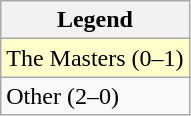<table class="wikitable">
<tr>
<th>Legend</th>
</tr>
<tr style="background:#ffc;">
<td>The Masters (0–1)</td>
</tr>
<tr>
<td>Other (2–0)</td>
</tr>
</table>
